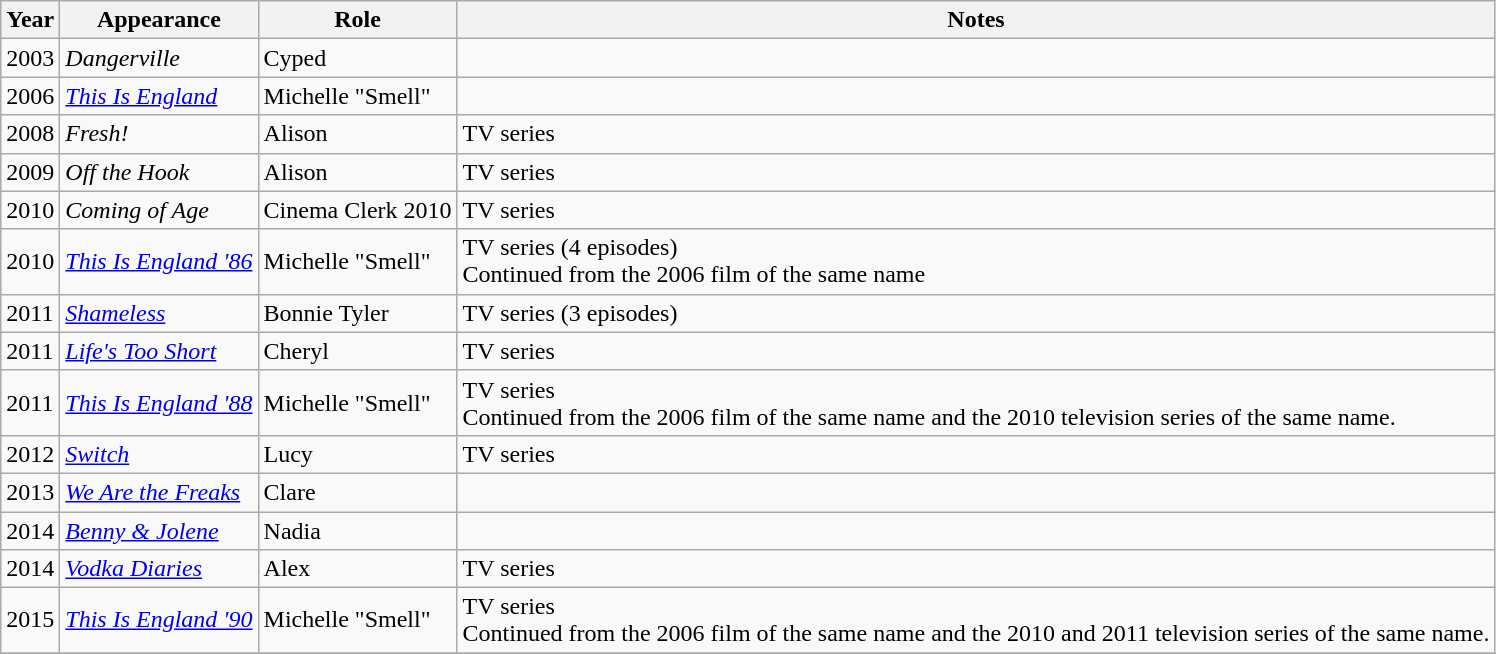<table class="wikitable">
<tr>
<th>Year</th>
<th>Appearance</th>
<th>Role</th>
<th>Notes</th>
</tr>
<tr>
<td rowspan="1">2003</td>
<td><em>Dangerville</em></td>
<td>Cyped</td>
<td></td>
</tr>
<tr>
<td rowspan="1">2006</td>
<td><em><a href='#'>This Is England</a></em></td>
<td>Michelle "Smell"</td>
<td></td>
</tr>
<tr>
<td rowspan="1">2008</td>
<td><em>Fresh!</em></td>
<td>Alison</td>
<td>TV series</td>
</tr>
<tr>
<td rowspan="1">2009</td>
<td><em>Off the Hook</em></td>
<td>Alison</td>
<td>TV series</td>
</tr>
<tr>
<td rowspan="1">2010</td>
<td><em>Coming of Age</em></td>
<td>Cinema Clerk 2010</td>
<td>TV series</td>
</tr>
<tr>
<td rowspan="1">2010</td>
<td><em><a href='#'>This Is England '86</a></em></td>
<td>Michelle "Smell"</td>
<td>TV series (4 episodes) <br> Continued from the 2006 film of the same name</td>
</tr>
<tr>
<td rowspan="1">2011</td>
<td><em><a href='#'>Shameless</a></em></td>
<td>Bonnie Tyler</td>
<td>TV series (3 episodes)</td>
</tr>
<tr>
<td rowspan="1">2011</td>
<td><em><a href='#'>Life's Too Short</a></em></td>
<td>Cheryl</td>
<td>TV series</td>
</tr>
<tr>
<td rowspan="1">2011</td>
<td><em><a href='#'>This Is England '88</a></em></td>
<td>Michelle "Smell"</td>
<td>TV series <br> Continued from the 2006 film of the same name and the 2010 television series of the same name.</td>
</tr>
<tr>
<td rowspan="1">2012</td>
<td><em><a href='#'>Switch</a></em></td>
<td>Lucy</td>
<td>TV series</td>
</tr>
<tr>
<td rowspan="1">2013</td>
<td><em><a href='#'>We Are the Freaks</a></em></td>
<td>Clare</td>
<td></td>
</tr>
<tr>
<td rowspan="1">2014</td>
<td><em><a href='#'>Benny & Jolene</a></em></td>
<td>Nadia</td>
<td></td>
</tr>
<tr>
<td Comedy Feeds="1">2014</td>
<td><em><a href='#'>Vodka Diaries</a></em></td>
<td>Alex</td>
<td>TV series </td>
</tr>
<tr>
<td rowspan="1">2015</td>
<td><em><a href='#'>This Is England '90</a></em></td>
<td>Michelle "Smell"</td>
<td>TV series <br> Continued from the 2006 film of the same name and the 2010 and 2011 television series of the same name.</td>
</tr>
<tr>
</tr>
</table>
